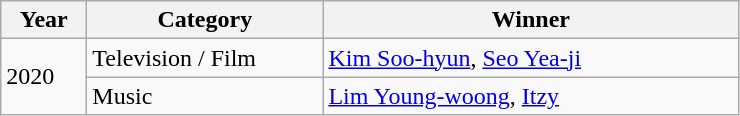<table class="wikitable">
<tr align=center>
<th style="width:50px">Year</th>
<th style="width:150px">Category</th>
<th style="width:270px">Winner</th>
</tr>
<tr>
<td rowspan="2">2020</td>
<td>Television / Film</td>
<td><a href='#'>Kim Soo-hyun</a>, <a href='#'>Seo Yea-ji</a></td>
</tr>
<tr>
<td>Music</td>
<td><a href='#'>Lim Young-woong</a>, <a href='#'>Itzy</a></td>
</tr>
</table>
